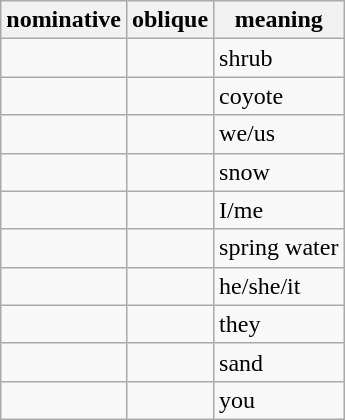<table class="wikitable">
<tr>
<th>nominative</th>
<th>oblique</th>
<th>meaning</th>
</tr>
<tr>
<td></td>
<td></td>
<td>shrub</td>
</tr>
<tr>
<td></td>
<td></td>
<td>coyote</td>
</tr>
<tr>
<td></td>
<td></td>
<td>we/us</td>
</tr>
<tr>
<td></td>
<td></td>
<td>snow</td>
</tr>
<tr>
<td></td>
<td></td>
<td>I/me</td>
</tr>
<tr>
<td></td>
<td></td>
<td>spring water</td>
</tr>
<tr>
<td></td>
<td></td>
<td>he/she/it</td>
</tr>
<tr>
<td></td>
<td></td>
<td>they</td>
</tr>
<tr>
<td></td>
<td></td>
<td>sand</td>
</tr>
<tr>
<td></td>
<td></td>
<td>you</td>
</tr>
</table>
